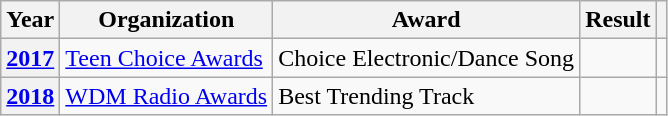<table class="wikitable sortable plainrowheaders">
<tr>
<th scope="col">Year</th>
<th class="unsortable">Organization</th>
<th class="unsortable">Award</th>
<th class="unsortable">Result</th>
<th class="unsortable"></th>
</tr>
<tr>
<th scope="row"><a href='#'>2017</a></th>
<td><a href='#'>Teen Choice Awards</a></td>
<td>Choice Electronic/Dance Song</td>
<td></td>
<td></td>
</tr>
<tr>
<th scope="row"><a href='#'>2018</a></th>
<td><a href='#'>WDM Radio Awards</a></td>
<td>Best Trending Track</td>
<td></td>
<td></td>
</tr>
</table>
